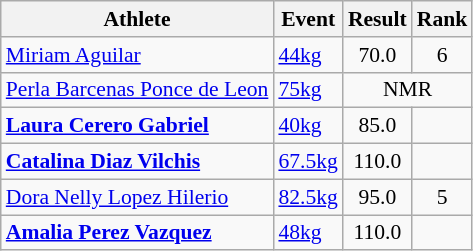<table class=wikitable style="font-size:90%">
<tr>
<th>Athlete</th>
<th>Event</th>
<th>Result</th>
<th>Rank</th>
</tr>
<tr>
<td><a href='#'>Miriam Aguilar</a></td>
<td><a href='#'>44kg</a></td>
<td style="text-align:center;">70.0</td>
<td style="text-align:center;">6</td>
</tr>
<tr>
<td><a href='#'>Perla Barcenas Ponce de Leon</a></td>
<td><a href='#'>75kg</a></td>
<td style="text-align:center;" colspan="2">NMR</td>
</tr>
<tr>
<td><strong><a href='#'>Laura Cerero Gabriel</a></strong></td>
<td><a href='#'>40kg</a></td>
<td style="text-align:center;">85.0</td>
<td style="text-align:center;"></td>
</tr>
<tr>
<td><strong><a href='#'>Catalina Diaz Vilchis</a></strong></td>
<td><a href='#'>67.5kg</a></td>
<td style="text-align:center;">110.0</td>
<td style="text-align:center;"></td>
</tr>
<tr>
<td><a href='#'>Dora Nelly Lopez Hilerio</a></td>
<td><a href='#'>82.5kg</a></td>
<td style="text-align:center;">95.0</td>
<td style="text-align:center;">5</td>
</tr>
<tr>
<td><strong><a href='#'>Amalia Perez Vazquez</a></strong></td>
<td><a href='#'>48kg</a></td>
<td style="text-align:center;">110.0</td>
<td style="text-align:center;"></td>
</tr>
</table>
